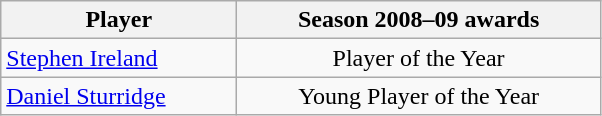<table class="wikitable">
<tr>
<th style="width:150px;">Player</th>
<th style="width:235px;">Season 2008–09 awards</th>
</tr>
<tr>
<td> <a href='#'>Stephen Ireland</a></td>
<td style="text-align:center;">Player of the Year</td>
</tr>
<tr>
<td> <a href='#'>Daniel Sturridge</a></td>
<td style="text-align:center;">Young Player of the Year</td>
</tr>
</table>
